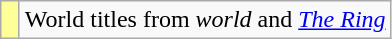<table class="wikitable">
<tr>
<td bgcolor=#FFFF99 width=5px></td>
<td>World titles from <em>world</em> and <em><a href='#'>The Ring</a></em></td>
</tr>
</table>
